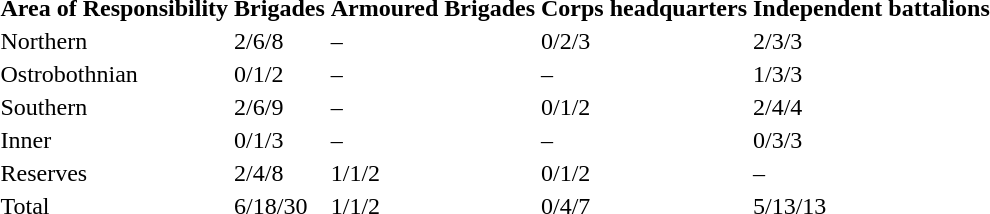<table>
<tr>
<th>Area of Responsibility</th>
<th>Brigades</th>
<th>Armoured Brigades</th>
<th>Corps headquarters</th>
<th>Independent battalions</th>
</tr>
<tr>
<td>Northern</td>
<td>2/6/8</td>
<td>–</td>
<td>0/2/3</td>
<td>2/3/3</td>
</tr>
<tr>
<td>Ostrobothnian</td>
<td>0/1/2</td>
<td>–</td>
<td>–</td>
<td>1/3/3</td>
</tr>
<tr>
<td>Southern</td>
<td>2/6/9</td>
<td>–</td>
<td>0/1/2</td>
<td>2/4/4</td>
</tr>
<tr>
<td>Inner</td>
<td>0/1/3</td>
<td>–</td>
<td>–</td>
<td>0/3/3</td>
</tr>
<tr>
<td>Reserves</td>
<td>2/4/8</td>
<td>1/1/2</td>
<td>0/1/2</td>
<td>–</td>
</tr>
<tr>
<td>Total</td>
<td>6/18/30</td>
<td>1/1/2</td>
<td>0/4/7</td>
<td>5/13/13</td>
</tr>
<tr>
</tr>
</table>
